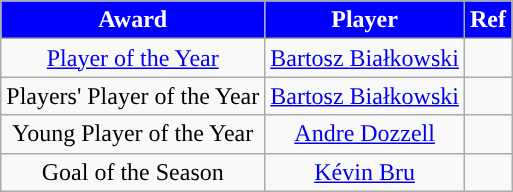<table class="wikitable" style="text-align:center">
<tr>
<th style="background:blue; color:white; width=0%">Award</th>
<th style="background:blue; color:white; width=0%">Player</th>
<th style="background:blue; color:white; width=0%">Ref</th>
</tr>
<tr>
<td><a href='#'>Player of the Year</a></td>
<td> <a href='#'>Bartosz Białkowski</a></td>
<td></td>
</tr>
<tr>
<td>Players' Player of the Year</td>
<td> <a href='#'>Bartosz Białkowski</a></td>
<td></td>
</tr>
<tr>
<td>Young Player of the Year</td>
<td> <a href='#'>Andre Dozzell</a></td>
<td></td>
</tr>
<tr>
<td>Goal of the Season</td>
<td> <a href='#'>Kévin Bru</a></td>
<td></td>
</tr>
</table>
